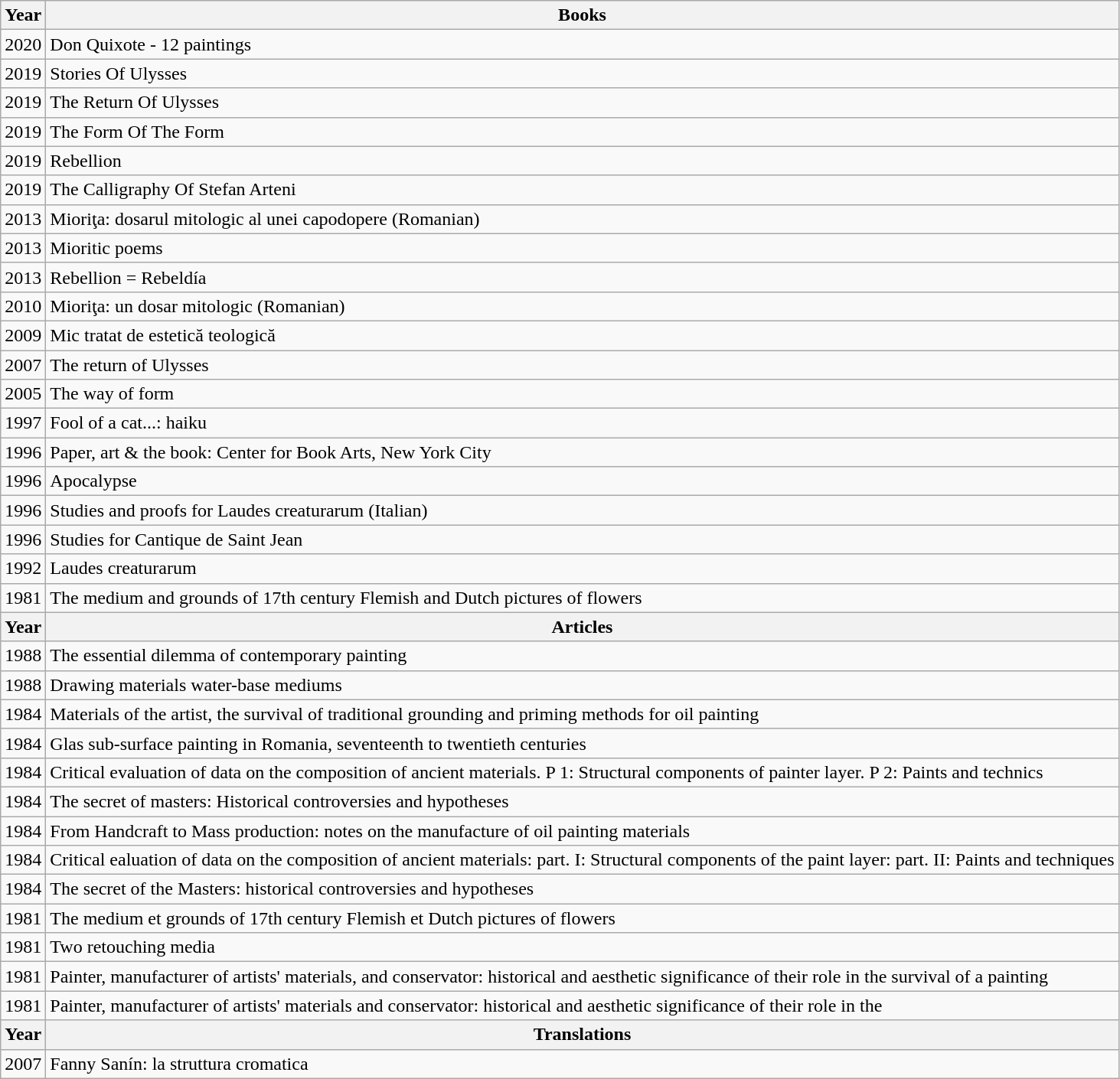<table class="wikitable">
<tr>
<th>Year</th>
<th>Books</th>
</tr>
<tr>
<td>2020</td>
<td>Don Quixote - 12 paintings</td>
</tr>
<tr>
<td>2019</td>
<td>Stories Of Ulysses</td>
</tr>
<tr>
<td>2019</td>
<td>The Return Of Ulysses</td>
</tr>
<tr>
<td>2019</td>
<td>The Form Of The Form</td>
</tr>
<tr>
<td>2019</td>
<td>Rebellion</td>
</tr>
<tr>
<td>2019</td>
<td>The Calligraphy Of Stefan Arteni</td>
</tr>
<tr>
<td>2013</td>
<td>Mioriţa: dosarul mitologic al unei capodopere (Romanian)</td>
</tr>
<tr>
<td>2013</td>
<td>Mioritic poems</td>
</tr>
<tr>
<td>2013</td>
<td>Rebellion = Rebeldía</td>
</tr>
<tr>
<td>2010</td>
<td>Mioriţa: un dosar mitologic (Romanian)</td>
</tr>
<tr>
<td>2009</td>
<td>Mic tratat de estetică teologică</td>
</tr>
<tr>
<td>2007</td>
<td>The return of Ulysses</td>
</tr>
<tr>
<td>2005</td>
<td>The way of form</td>
</tr>
<tr>
<td>1997</td>
<td>Fool of a cat...: haiku</td>
</tr>
<tr>
<td>1996</td>
<td>Paper, art & the book: Center for Book Arts, New York City</td>
</tr>
<tr>
<td>1996</td>
<td>Apocalypse</td>
</tr>
<tr>
<td>1996</td>
<td>Studies and proofs for Laudes creaturarum (Italian)</td>
</tr>
<tr>
<td>1996</td>
<td>Studies for Cantique de Saint Jean</td>
</tr>
<tr>
<td>1992</td>
<td>Laudes creaturarum</td>
</tr>
<tr>
<td>1981</td>
<td>The medium and grounds of 17th century Flemish and Dutch pictures of flowers</td>
</tr>
<tr>
<th>Year</th>
<th>Articles</th>
</tr>
<tr>
<td>1988</td>
<td>The essential dilemma of contemporary painting</td>
</tr>
<tr>
<td>1988</td>
<td>Drawing materials water-base mediums</td>
</tr>
<tr>
<td>1984</td>
<td>Materials of the artist, the survival of traditional grounding and priming methods for oil painting</td>
</tr>
<tr>
<td>1984</td>
<td>Glas sub-surface painting in Romania, seventeenth to twentieth centuries</td>
</tr>
<tr>
<td>1984</td>
<td>Critical evaluation of data on the composition of ancient materials. P 1: Structural components of painter layer. P 2: Paints and technics</td>
</tr>
<tr>
<td>1984</td>
<td>The secret of masters: Historical controversies and hypotheses</td>
</tr>
<tr>
<td>1984</td>
<td>From Handcraft to Mass production: notes on the manufacture of oil painting materials</td>
</tr>
<tr>
<td>1984</td>
<td>Critical ealuation of data on the composition of ancient materials: part. I: Structural components of the paint layer: part. II: Paints and techniques</td>
</tr>
<tr>
<td>1984</td>
<td>The secret of the Masters: historical controversies and hypotheses</td>
</tr>
<tr>
<td>1981</td>
<td>The medium et grounds of 17th century Flemish et Dutch pictures of flowers</td>
</tr>
<tr>
<td>1981</td>
<td>Two retouching media</td>
</tr>
<tr>
<td>1981</td>
<td>Painter, manufacturer of artists' materials, and conservator: historical and aesthetic significance of their role in the survival of a painting</td>
</tr>
<tr>
<td>1981</td>
<td>Painter, manufacturer of artists' materials and conservator: historical and aesthetic significance of their role in the</td>
</tr>
<tr>
<th>Year</th>
<th>Translations</th>
</tr>
<tr>
<td>2007</td>
<td>Fanny Sanín: la struttura cromatica</td>
</tr>
</table>
